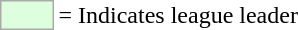<table>
<tr>
<td style="background:#DDFFDD; border:1px solid #aaa; width:2em;"></td>
<td>= Indicates league leader</td>
</tr>
</table>
